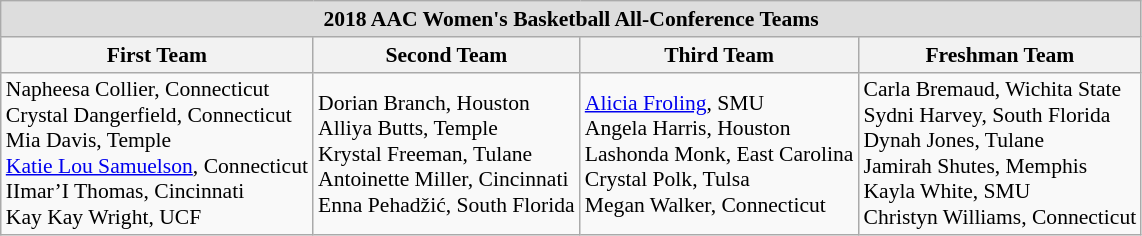<table class="wikitable" style="white-space:nowrap; font-size:90%;">
<tr>
<td colspan=4 style="text-align:center; background:#ddd;"><strong>2018 AAC Women's Basketball All-Conference Teams</strong></td>
</tr>
<tr>
<th>First Team</th>
<th>Second Team</th>
<th>Third Team</th>
<th>Freshman Team</th>
</tr>
<tr>
<td>Napheesa Collier, Connecticut<br>Crystal Dangerfield, Connecticut<br>Mia Davis, Temple<br><a href='#'>Katie Lou Samuelson</a>, Connecticut<br>IImar’I Thomas, Cincinnati<br>Kay Kay Wright, UCF</td>
<td>Dorian Branch, Houston<br>Alliya Butts, Temple<br>Krystal Freeman, Tulane<br>Antoinette Miller, Cincinnati<br>Enna Pehadžić, South Florida</td>
<td><a href='#'>Alicia Froling</a>, SMU<br>Angela Harris, Houston<br>Lashonda Monk, East Carolina<br>Crystal Polk, Tulsa<br>Megan Walker, Connecticut</td>
<td>Carla Bremaud, Wichita State<br>Sydni Harvey, South Florida<br>Dynah Jones, Tulane<br>Jamirah Shutes, Memphis<br>Kayla White, SMU<br>Christyn Williams, Connecticut</td>
</tr>
</table>
